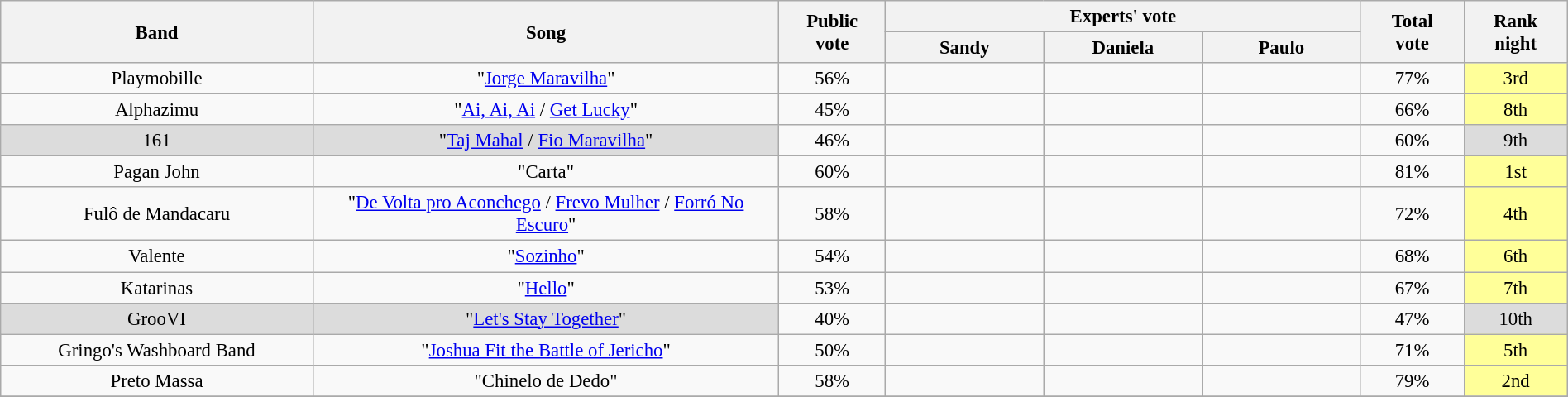<table class="wikitable" style="font-size:95%; text-align:center" width="100%">
<tr>
<th width="135" rowspan=2>Band</th>
<th width="205" rowspan=2>Song</th>
<th width="040" rowspan=2>Public<br>vote</th>
<th colspan=3>Experts' vote</th>
<th width="040" rowspan=2>Total<br>vote</th>
<th width="040" rowspan=2>Rank<br>night</th>
</tr>
<tr>
<th width="065">Sandy</th>
<th width="065">Daniela</th>
<th width="065">Paulo</th>
</tr>
<tr>
<td>Playmobille</td>
<td>"<a href='#'>Jorge Maravilha</a>"</td>
<td>56%</td>
<td></td>
<td></td>
<td></td>
<td>77%</td>
<td bgcolor="#FFFF99">3rd</td>
</tr>
<tr>
<td>Alphazimu</td>
<td>"<a href='#'>Ai, Ai, Ai</a> / <a href='#'>Get Lucky</a>"</td>
<td>45%</td>
<td></td>
<td></td>
<td></td>
<td>66%</td>
<td bgcolor="#FFFF99">8th</td>
</tr>
<tr>
<td style="background-color:#DCDCDC;">161</td>
<td style="background-color:#DCDCDC;">"<a href='#'>Taj Mahal</a> / <a href='#'>Fio Maravilha</a>"</td>
<td>46%</td>
<td></td>
<td></td>
<td></td>
<td>60%</td>
<td bgcolor="#DCDCDC">9th</td>
</tr>
<tr>
<td>Pagan John</td>
<td>"Carta"</td>
<td>60%</td>
<td></td>
<td></td>
<td></td>
<td>81%</td>
<td bgcolor="#FFFF99">1st</td>
</tr>
<tr>
<td>Fulô de Mandacaru</td>
<td>"<a href='#'>De Volta pro Aconchego</a> / <a href='#'>Frevo Mulher</a> / <a href='#'>Forró No Escuro</a>"</td>
<td>58%</td>
<td></td>
<td></td>
<td></td>
<td>72%</td>
<td bgcolor="#FFFF99">4th</td>
</tr>
<tr>
<td>Valente</td>
<td>"<a href='#'>Sozinho</a>"</td>
<td>54%</td>
<td></td>
<td></td>
<td></td>
<td>68%</td>
<td bgcolor="#FFFF99">6th</td>
</tr>
<tr>
<td>Katarinas</td>
<td>"<a href='#'>Hello</a>"</td>
<td>53%</td>
<td></td>
<td></td>
<td></td>
<td>67%</td>
<td bgcolor="#FFFF99">7th</td>
</tr>
<tr>
<td style="background-color:#DCDCDC;">GrooVI</td>
<td style="background-color:#DCDCDC;">"<a href='#'>Let's Stay Together</a>"</td>
<td>40%</td>
<td></td>
<td></td>
<td></td>
<td>47%</td>
<td bgcolor="DCDCDC">10th</td>
</tr>
<tr>
<td>Gringo's Washboard Band</td>
<td>"<a href='#'>Joshua Fit the Battle of Jericho</a>"</td>
<td>50%</td>
<td></td>
<td></td>
<td></td>
<td>71%</td>
<td bgcolor="#FFFF99">5th</td>
</tr>
<tr>
<td>Preto Massa</td>
<td>"Chinelo de Dedo"</td>
<td>58%</td>
<td></td>
<td></td>
<td></td>
<td>79%</td>
<td bgcolor="#FFFF99">2nd</td>
</tr>
<tr>
</tr>
</table>
